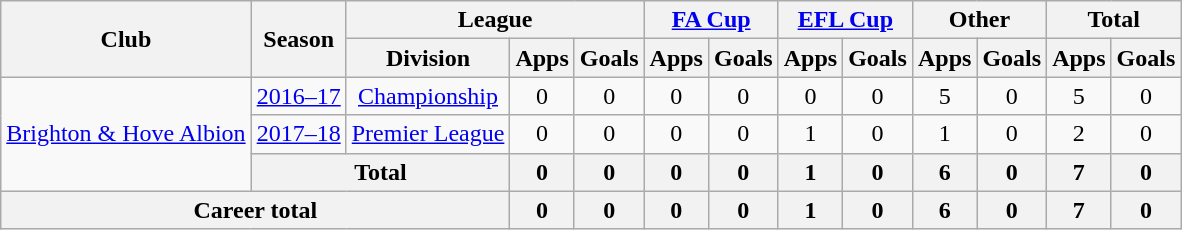<table class="wikitable" style="text-align: center;">
<tr>
<th rowspan="2">Club</th>
<th rowspan="2">Season</th>
<th colspan="3">League</th>
<th colspan="2"><a href='#'>FA Cup</a></th>
<th colspan="2"><a href='#'>EFL Cup</a></th>
<th colspan="2">Other</th>
<th colspan="2">Total</th>
</tr>
<tr>
<th>Division</th>
<th>Apps</th>
<th>Goals</th>
<th>Apps</th>
<th>Goals</th>
<th>Apps</th>
<th>Goals</th>
<th>Apps</th>
<th>Goals</th>
<th>Apps</th>
<th>Goals</th>
</tr>
<tr>
<td rowspan="3"><a href='#'>Brighton & Hove Albion</a></td>
<td><a href='#'>2016–17</a></td>
<td><a href='#'>Championship</a></td>
<td>0</td>
<td>0</td>
<td>0</td>
<td>0</td>
<td>0</td>
<td>0</td>
<td>5</td>
<td>0</td>
<td>5</td>
<td>0</td>
</tr>
<tr>
<td><a href='#'>2017–18</a></td>
<td><a href='#'>Premier League</a></td>
<td>0</td>
<td>0</td>
<td>0</td>
<td>0</td>
<td>1</td>
<td>0</td>
<td>1</td>
<td>0</td>
<td>2</td>
<td>0</td>
</tr>
<tr>
<th colspan="2">Total</th>
<th>0</th>
<th>0</th>
<th>0</th>
<th>0</th>
<th>1</th>
<th>0</th>
<th>6</th>
<th>0</th>
<th>7</th>
<th>0</th>
</tr>
<tr>
<th colspan="3">Career total</th>
<th>0</th>
<th>0</th>
<th>0</th>
<th>0</th>
<th>1</th>
<th>0</th>
<th>6</th>
<th>0</th>
<th>7</th>
<th>0</th>
</tr>
</table>
